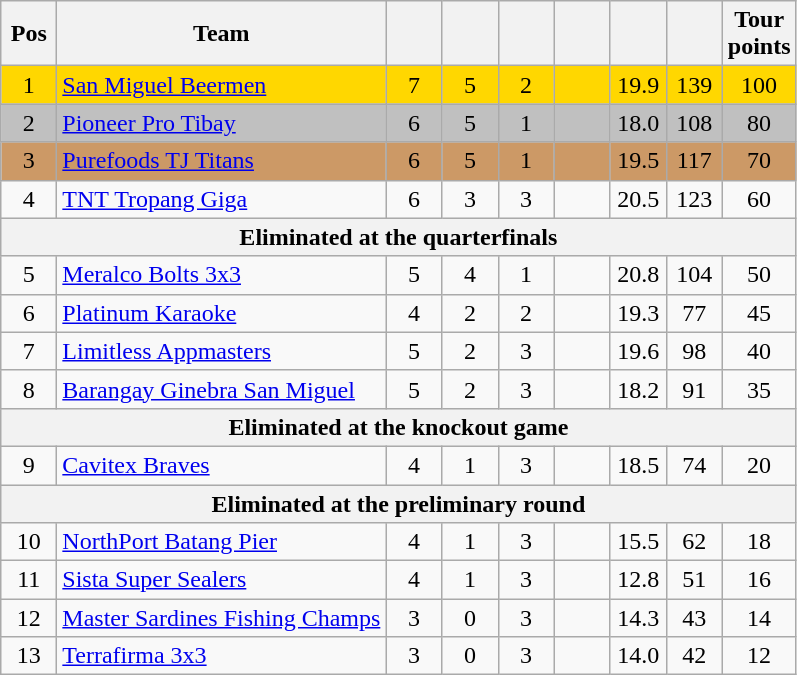<table class="wikitable" style="text-align:center">
<tr>
<th width=30>Pos</th>
<th width=180>Team</th>
<th width=30></th>
<th width=30></th>
<th width=30></th>
<th width=30></th>
<th width=30></th>
<th width=30></th>
<th width=30>Tour points</th>
</tr>
<tr bgcolor=gold>
<td>1</td>
<td align=left><a href='#'>San Miguel Beermen</a></td>
<td>7</td>
<td>5</td>
<td>2</td>
<td></td>
<td>19.9</td>
<td>139</td>
<td>100</td>
</tr>
<tr bgcolor=silver>
<td>2</td>
<td align=left><a href='#'>Pioneer Pro Tibay</a></td>
<td>6</td>
<td>5</td>
<td>1</td>
<td></td>
<td>18.0</td>
<td>108</td>
<td>80</td>
</tr>
<tr bgcolor=cc9966>
<td>3</td>
<td align=left><a href='#'>Purefoods TJ Titans</a></td>
<td>6</td>
<td>5</td>
<td>1</td>
<td></td>
<td>19.5</td>
<td>117</td>
<td>70</td>
</tr>
<tr>
<td>4</td>
<td align=left><a href='#'>TNT Tropang Giga</a></td>
<td>6</td>
<td>3</td>
<td>3</td>
<td></td>
<td>20.5</td>
<td>123</td>
<td>60</td>
</tr>
<tr>
<th colspan=9>Eliminated at the quarterfinals</th>
</tr>
<tr>
<td>5</td>
<td align=left><a href='#'>Meralco Bolts 3x3</a></td>
<td>5</td>
<td>4</td>
<td>1</td>
<td></td>
<td>20.8</td>
<td>104</td>
<td>50</td>
</tr>
<tr>
<td>6</td>
<td align=left><a href='#'>Platinum Karaoke</a></td>
<td>4</td>
<td>2</td>
<td>2</td>
<td></td>
<td>19.3</td>
<td>77</td>
<td>45</td>
</tr>
<tr>
<td>7</td>
<td align=left><a href='#'>Limitless Appmasters</a></td>
<td>5</td>
<td>2</td>
<td>3</td>
<td></td>
<td>19.6</td>
<td>98</td>
<td>40</td>
</tr>
<tr>
<td>8</td>
<td align=left><a href='#'>Barangay Ginebra San Miguel</a></td>
<td>5</td>
<td>2</td>
<td>3</td>
<td></td>
<td>18.2</td>
<td>91</td>
<td>35</td>
</tr>
<tr>
<th colspan=9>Eliminated at the knockout game</th>
</tr>
<tr>
<td>9</td>
<td align=left><a href='#'>Cavitex Braves</a></td>
<td>4</td>
<td>1</td>
<td>3</td>
<td></td>
<td>18.5</td>
<td>74</td>
<td>20</td>
</tr>
<tr>
<th colspan=9>Eliminated at the preliminary round</th>
</tr>
<tr>
<td>10</td>
<td align=left><a href='#'>NorthPort Batang Pier</a></td>
<td>4</td>
<td>1</td>
<td>3</td>
<td></td>
<td>15.5</td>
<td>62</td>
<td>18</td>
</tr>
<tr>
<td>11</td>
<td align=left><a href='#'>Sista Super Sealers</a></td>
<td>4</td>
<td>1</td>
<td>3</td>
<td></td>
<td>12.8</td>
<td>51</td>
<td>16</td>
</tr>
<tr>
<td>12</td>
<td align=left nowrap><a href='#'>Master Sardines Fishing Champs</a></td>
<td>3</td>
<td>0</td>
<td>3</td>
<td></td>
<td>14.3</td>
<td>43</td>
<td>14</td>
</tr>
<tr>
<td>13</td>
<td align=left><a href='#'>Terrafirma 3x3</a></td>
<td>3</td>
<td>0</td>
<td>3</td>
<td></td>
<td>14.0</td>
<td>42</td>
<td>12</td>
</tr>
</table>
